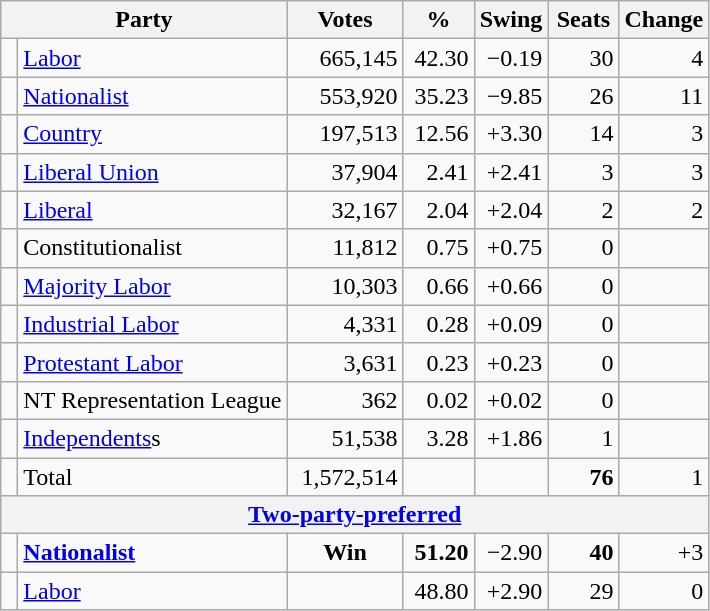<table class="wikitable">
<tr>
<th colspan=2 style="width:180px">Party</th>
<th style="width:70px">Votes</th>
<th style="width:40px">%</th>
<th style="width:40px">Swing</th>
<th style="width:40px">Seats</th>
<th style="width:40px">Change</th>
</tr>
<tr>
<td> </td>
<td><a href='#'>Labor</a></td>
<td style="text-align:right">665,145</td>
<td style="text-align:right">42.30</td>
<td style="text-align:right">−0.19</td>
<td style="text-align:right">30</td>
<td style="text-align:right"> 4</td>
</tr>
<tr>
<td> </td>
<td><a href='#'>Nationalist</a></td>
<td style="text-align:right">553,920</td>
<td style="text-align:right">35.23</td>
<td style="text-align:right">−9.85</td>
<td style="text-align:right">26</td>
<td style="text-align:right"> 11</td>
</tr>
<tr>
<td> </td>
<td><a href='#'>Country</a></td>
<td style="text-align:right">197,513</td>
<td style="text-align:right">12.56</td>
<td style="text-align:right">+3.30</td>
<td style="text-align:right">14</td>
<td style="text-align:right"> 3</td>
</tr>
<tr>
<td> </td>
<td><a href='#'>Liberal Union</a></td>
<td style="text-align:right">37,904</td>
<td style="text-align:right">2.41</td>
<td style="text-align:right">+2.41</td>
<td style="text-align:right">3</td>
<td style="text-align:right"> 3</td>
</tr>
<tr>
<td> </td>
<td><a href='#'>Liberal</a></td>
<td style="text-align:right">32,167</td>
<td style="text-align:right">2.04</td>
<td style="text-align:right">+2.04</td>
<td style="text-align:right">2</td>
<td style="text-align:right"> 2</td>
</tr>
<tr>
<td> </td>
<td>Constitutionalist</td>
<td style="text-align:right">11,812</td>
<td style="text-align:right">0.75</td>
<td style="text-align:right">+0.75</td>
<td style="text-align:right">0</td>
<td style="text-align:right"></td>
</tr>
<tr>
<td> </td>
<td><a href='#'>Majority Labor</a></td>
<td style="text-align:right">10,303</td>
<td style="text-align:right">0.66</td>
<td style="text-align:right">+0.66</td>
<td style="text-align:right">0</td>
<td style="text-align:right"></td>
</tr>
<tr>
<td> </td>
<td><a href='#'>Industrial Labor</a></td>
<td style="text-align:right">4,331</td>
<td style="text-align:right">0.28</td>
<td style="text-align:right">+0.09</td>
<td style="text-align:right">0</td>
<td style="text-align:right"></td>
</tr>
<tr>
<td> </td>
<td><a href='#'>Protestant Labor</a></td>
<td style="text-align:right">3,631</td>
<td style="text-align:right">0.23</td>
<td style="text-align:right">+0.23</td>
<td style="text-align:right">0</td>
<td style="text-align:right"></td>
</tr>
<tr>
<td> </td>
<td>NT Representation League</td>
<td style="text-align:right">362</td>
<td style="text-align:right">0.02</td>
<td style="text-align:right">+0.02</td>
<td style="text-align:right">0</td>
<td style="text-align:right"></td>
</tr>
<tr>
<td> </td>
<td><a href='#'>Independents</a>s</td>
<td style="text-align:right">51,538</td>
<td style="text-align:right">3.28</td>
<td style="text-align:right">+1.86</td>
<td style="text-align:right">1</td>
<td style="text-align:right"></td>
</tr>
<tr>
<td> </td>
<td>Total</td>
<td style="text-align:right">1,572,514</td>
<td style="text-align:right"> </td>
<td style="text-align:right"> </td>
<td style="text-align:right"><strong>76</strong></td>
<td style="text-align:right"> 1</td>
</tr>
<tr>
<th colspan=7 align=center><a href='#'>Two-party-preferred</a> </th>
</tr>
<tr>
<td> </td>
<td><strong><a href='#'>Nationalist</a></strong></td>
<td style="text-align:center"><strong>Win</strong></td>
<td style="text-align:right"><strong>51.20</strong></td>
<td style="text-align:right">−2.90</td>
<td style="text-align:right"><strong>40</strong></td>
<td style="text-align:right">+3</td>
</tr>
<tr>
<td> </td>
<td><a href='#'>Labor</a></td>
<td style="text-align:center"></td>
<td style="text-align:right">48.80</td>
<td style="text-align:right">+2.90</td>
<td style="text-align:right">29</td>
<td style="text-align:right">0</td>
</tr>
</table>
